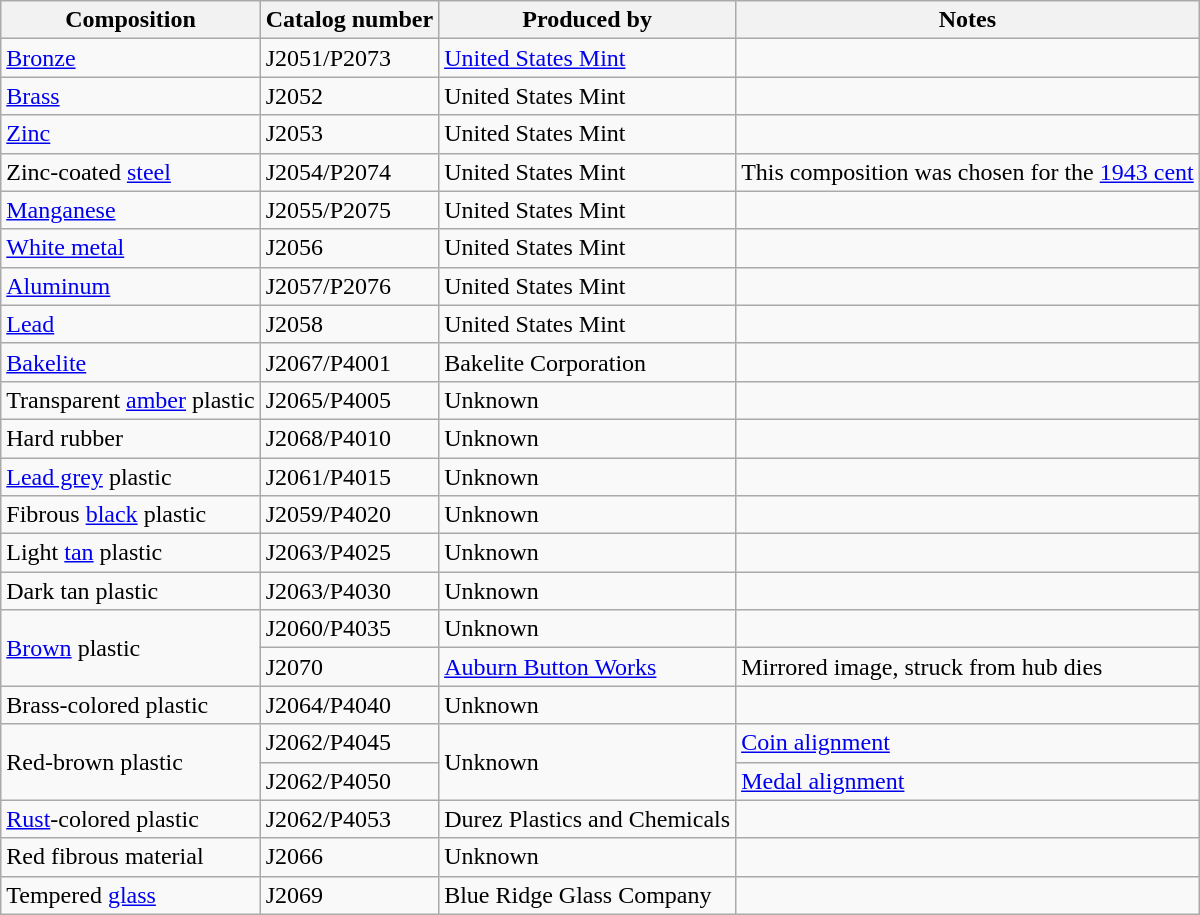<table class="wikitable">
<tr>
<th>Composition</th>
<th>Catalog number</th>
<th>Produced by</th>
<th>Notes</th>
</tr>
<tr>
<td><a href='#'>Bronze</a></td>
<td>J2051/P2073</td>
<td><a href='#'>United States Mint</a></td>
<td></td>
</tr>
<tr>
<td><a href='#'>Brass</a></td>
<td>J2052</td>
<td>United States Mint</td>
<td></td>
</tr>
<tr>
<td><a href='#'>Zinc</a></td>
<td>J2053</td>
<td>United States Mint</td>
<td></td>
</tr>
<tr>
<td>Zinc-coated <a href='#'>steel</a></td>
<td>J2054/P2074</td>
<td>United States Mint</td>
<td>This composition was chosen for the <a href='#'>1943 cent</a></td>
</tr>
<tr>
<td><a href='#'>Manganese</a></td>
<td>J2055/P2075</td>
<td>United States Mint</td>
<td></td>
</tr>
<tr>
<td><a href='#'>White metal</a></td>
<td>J2056</td>
<td>United States Mint</td>
<td></td>
</tr>
<tr>
<td><a href='#'>Aluminum</a></td>
<td>J2057/P2076</td>
<td>United States Mint</td>
<td></td>
</tr>
<tr>
<td><a href='#'>Lead</a></td>
<td>J2058</td>
<td>United States Mint</td>
<td></td>
</tr>
<tr>
<td><a href='#'>Bakelite</a></td>
<td>J2067/P4001</td>
<td>Bakelite Corporation</td>
<td></td>
</tr>
<tr>
<td>Transparent <a href='#'>amber</a> plastic</td>
<td>J2065/P4005</td>
<td>Unknown</td>
<td></td>
</tr>
<tr>
<td>Hard rubber</td>
<td>J2068/P4010</td>
<td>Unknown</td>
<td></td>
</tr>
<tr>
<td><a href='#'>Lead grey</a> plastic</td>
<td>J2061/P4015</td>
<td>Unknown</td>
<td></td>
</tr>
<tr>
<td>Fibrous <a href='#'>black</a> plastic</td>
<td>J2059/P4020</td>
<td>Unknown</td>
<td></td>
</tr>
<tr>
<td>Light <a href='#'>tan</a> plastic</td>
<td>J2063/P4025</td>
<td>Unknown</td>
<td></td>
</tr>
<tr>
<td>Dark tan plastic</td>
<td>J2063/P4030</td>
<td>Unknown</td>
<td></td>
</tr>
<tr>
<td rowspan="2"><a href='#'>Brown</a> plastic</td>
<td>J2060/P4035</td>
<td>Unknown</td>
<td></td>
</tr>
<tr>
<td>J2070</td>
<td><a href='#'>Auburn Button Works</a></td>
<td>Mirrored image, struck from hub dies</td>
</tr>
<tr>
<td>Brass-colored plastic</td>
<td>J2064/P4040</td>
<td>Unknown</td>
<td></td>
</tr>
<tr>
<td rowspan="2">Red-brown plastic</td>
<td>J2062/P4045</td>
<td rowspan="2">Unknown</td>
<td><a href='#'>Coin alignment</a></td>
</tr>
<tr>
<td>J2062/P4050</td>
<td><a href='#'>Medal alignment</a></td>
</tr>
<tr>
<td><a href='#'>Rust</a>-colored plastic</td>
<td>J2062/P4053</td>
<td>Durez Plastics and Chemicals</td>
<td></td>
</tr>
<tr>
<td>Red fibrous material</td>
<td>J2066</td>
<td>Unknown</td>
<td></td>
</tr>
<tr>
<td>Tempered <a href='#'>glass</a></td>
<td>J2069</td>
<td>Blue Ridge Glass Company</td>
<td></td>
</tr>
</table>
